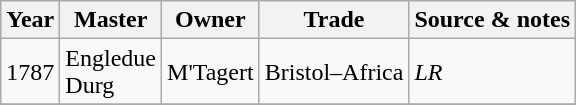<table class=" wikitable">
<tr>
<th>Year</th>
<th>Master</th>
<th>Owner</th>
<th>Trade</th>
<th>Source & notes</th>
</tr>
<tr>
<td>1787</td>
<td>Engledue<br>Durg</td>
<td>M'Tagert</td>
<td>Bristol–Africa</td>
<td><em>LR</em></td>
</tr>
<tr>
</tr>
</table>
